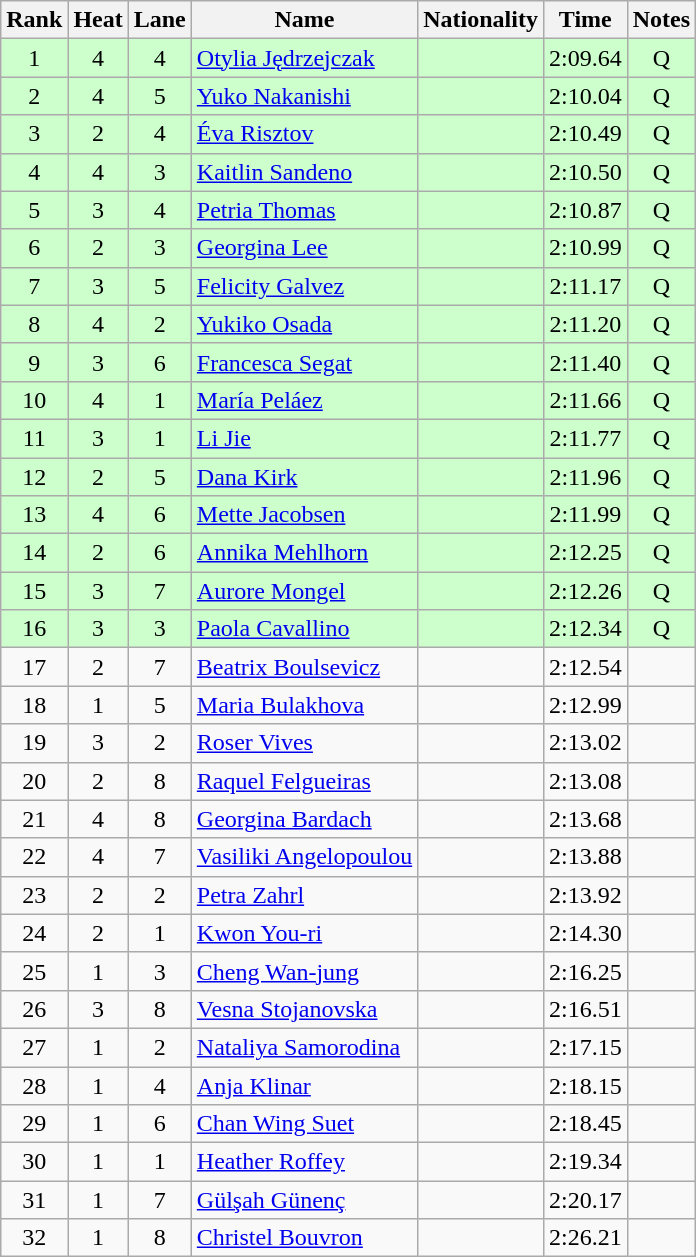<table class="wikitable sortable" style="text-align:center">
<tr>
<th>Rank</th>
<th>Heat</th>
<th>Lane</th>
<th>Name</th>
<th>Nationality</th>
<th>Time</th>
<th>Notes</th>
</tr>
<tr bgcolor=#ccffcc>
<td>1</td>
<td>4</td>
<td>4</td>
<td align=left><a href='#'>Otylia Jędrzejczak</a></td>
<td align=left></td>
<td>2:09.64</td>
<td>Q</td>
</tr>
<tr bgcolor=#ccffcc>
<td>2</td>
<td>4</td>
<td>5</td>
<td align=left><a href='#'>Yuko Nakanishi</a></td>
<td align=left></td>
<td>2:10.04</td>
<td>Q</td>
</tr>
<tr bgcolor=#ccffcc>
<td>3</td>
<td>2</td>
<td>4</td>
<td align=left><a href='#'>Éva Risztov</a></td>
<td align=left></td>
<td>2:10.49</td>
<td>Q</td>
</tr>
<tr bgcolor=#ccffcc>
<td>4</td>
<td>4</td>
<td>3</td>
<td align=left><a href='#'>Kaitlin Sandeno</a></td>
<td align=left></td>
<td>2:10.50</td>
<td>Q</td>
</tr>
<tr bgcolor=#ccffcc>
<td>5</td>
<td>3</td>
<td>4</td>
<td align=left><a href='#'>Petria Thomas</a></td>
<td align=left></td>
<td>2:10.87</td>
<td>Q</td>
</tr>
<tr bgcolor=#ccffcc>
<td>6</td>
<td>2</td>
<td>3</td>
<td align=left><a href='#'>Georgina Lee</a></td>
<td align=left></td>
<td>2:10.99</td>
<td>Q</td>
</tr>
<tr bgcolor=#ccffcc>
<td>7</td>
<td>3</td>
<td>5</td>
<td align=left><a href='#'>Felicity Galvez</a></td>
<td align=left></td>
<td>2:11.17</td>
<td>Q</td>
</tr>
<tr bgcolor=#ccffcc>
<td>8</td>
<td>4</td>
<td>2</td>
<td align=left><a href='#'>Yukiko Osada</a></td>
<td align=left></td>
<td>2:11.20</td>
<td>Q</td>
</tr>
<tr bgcolor=#ccffcc>
<td>9</td>
<td>3</td>
<td>6</td>
<td align=left><a href='#'>Francesca Segat</a></td>
<td align=left></td>
<td>2:11.40</td>
<td>Q</td>
</tr>
<tr bgcolor=#ccffcc>
<td>10</td>
<td>4</td>
<td>1</td>
<td align=left><a href='#'>María Peláez</a></td>
<td align=left></td>
<td>2:11.66</td>
<td>Q</td>
</tr>
<tr bgcolor=#ccffcc>
<td>11</td>
<td>3</td>
<td>1</td>
<td align=left><a href='#'>Li Jie</a></td>
<td align=left></td>
<td>2:11.77</td>
<td>Q</td>
</tr>
<tr bgcolor=#ccffcc>
<td>12</td>
<td>2</td>
<td>5</td>
<td align=left><a href='#'>Dana Kirk</a></td>
<td align=left></td>
<td>2:11.96</td>
<td>Q</td>
</tr>
<tr bgcolor=#ccffcc>
<td>13</td>
<td>4</td>
<td>6</td>
<td align=left><a href='#'>Mette Jacobsen</a></td>
<td align=left></td>
<td>2:11.99</td>
<td>Q</td>
</tr>
<tr bgcolor=#ccffcc>
<td>14</td>
<td>2</td>
<td>6</td>
<td align=left><a href='#'>Annika Mehlhorn</a></td>
<td align=left></td>
<td>2:12.25</td>
<td>Q</td>
</tr>
<tr bgcolor=#ccffcc>
<td>15</td>
<td>3</td>
<td>7</td>
<td align=left><a href='#'>Aurore Mongel</a></td>
<td align=left></td>
<td>2:12.26</td>
<td>Q</td>
</tr>
<tr bgcolor=#ccffcc>
<td>16</td>
<td>3</td>
<td>3</td>
<td align=left><a href='#'>Paola Cavallino</a></td>
<td align=left></td>
<td>2:12.34</td>
<td>Q</td>
</tr>
<tr>
<td>17</td>
<td>2</td>
<td>7</td>
<td align=left><a href='#'>Beatrix Boulsevicz</a></td>
<td align=left></td>
<td>2:12.54</td>
<td></td>
</tr>
<tr>
<td>18</td>
<td>1</td>
<td>5</td>
<td align=left><a href='#'>Maria Bulakhova</a></td>
<td align=left></td>
<td>2:12.99</td>
<td></td>
</tr>
<tr>
<td>19</td>
<td>3</td>
<td>2</td>
<td align=left><a href='#'>Roser Vives</a></td>
<td align=left></td>
<td>2:13.02</td>
<td></td>
</tr>
<tr>
<td>20</td>
<td>2</td>
<td>8</td>
<td align=left><a href='#'>Raquel Felgueiras</a></td>
<td align=left></td>
<td>2:13.08</td>
<td></td>
</tr>
<tr>
<td>21</td>
<td>4</td>
<td>8</td>
<td align=left><a href='#'>Georgina Bardach</a></td>
<td align=left></td>
<td>2:13.68</td>
<td></td>
</tr>
<tr>
<td>22</td>
<td>4</td>
<td>7</td>
<td align=left><a href='#'>Vasiliki Angelopoulou</a></td>
<td align=left></td>
<td>2:13.88</td>
<td></td>
</tr>
<tr>
<td>23</td>
<td>2</td>
<td>2</td>
<td align=left><a href='#'>Petra Zahrl</a></td>
<td align=left></td>
<td>2:13.92</td>
<td></td>
</tr>
<tr>
<td>24</td>
<td>2</td>
<td>1</td>
<td align=left><a href='#'>Kwon You-ri</a></td>
<td align=left></td>
<td>2:14.30</td>
<td></td>
</tr>
<tr>
<td>25</td>
<td>1</td>
<td>3</td>
<td align=left><a href='#'>Cheng Wan-jung</a></td>
<td align=left></td>
<td>2:16.25</td>
<td></td>
</tr>
<tr>
<td>26</td>
<td>3</td>
<td>8</td>
<td align=left><a href='#'>Vesna Stojanovska</a></td>
<td align=left></td>
<td>2:16.51</td>
<td></td>
</tr>
<tr>
<td>27</td>
<td>1</td>
<td>2</td>
<td align=left><a href='#'>Nataliya Samorodina</a></td>
<td align=left></td>
<td>2:17.15</td>
<td></td>
</tr>
<tr>
<td>28</td>
<td>1</td>
<td>4</td>
<td align=left><a href='#'>Anja Klinar</a></td>
<td align=left></td>
<td>2:18.15</td>
<td></td>
</tr>
<tr>
<td>29</td>
<td>1</td>
<td>6</td>
<td align=left><a href='#'>Chan Wing Suet</a></td>
<td align=left></td>
<td>2:18.45</td>
<td></td>
</tr>
<tr>
<td>30</td>
<td>1</td>
<td>1</td>
<td align=left><a href='#'>Heather Roffey</a></td>
<td align=left></td>
<td>2:19.34</td>
<td></td>
</tr>
<tr>
<td>31</td>
<td>1</td>
<td>7</td>
<td align=left><a href='#'>Gülşah Günenç</a></td>
<td align=left></td>
<td>2:20.17</td>
<td></td>
</tr>
<tr>
<td>32</td>
<td>1</td>
<td>8</td>
<td align=left><a href='#'>Christel Bouvron</a></td>
<td align=left></td>
<td>2:26.21</td>
<td></td>
</tr>
</table>
